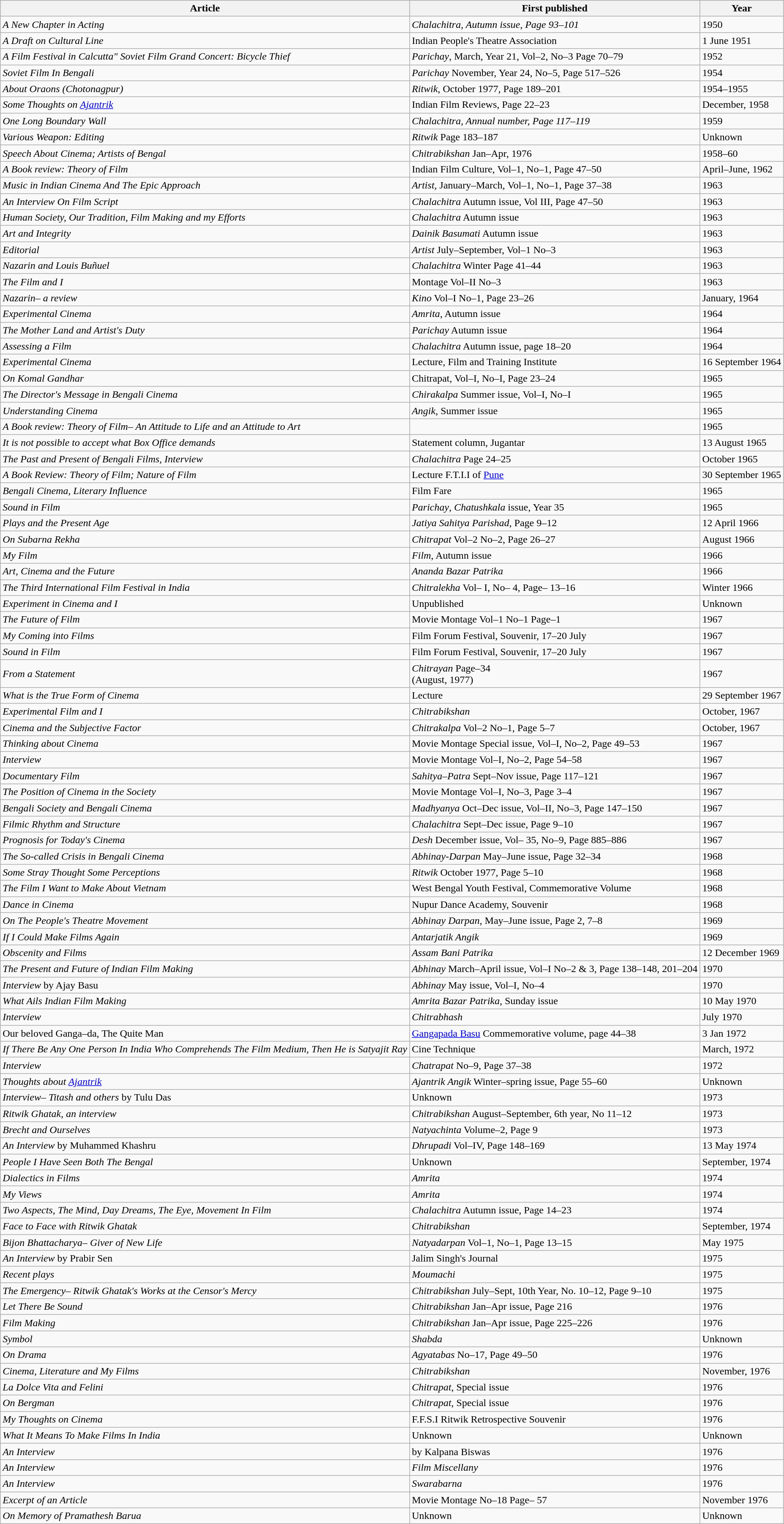<table class="wikitable sortable">
<tr>
<th>Article</th>
<th>First published</th>
<th>Year</th>
</tr>
<tr>
<td><em>A New Chapter in Acting</em></td>
<td><em>Chalachitra, Autumn issue, Page 93–101</em></td>
<td>1950</td>
</tr>
<tr>
<td><em>A Draft on Cultural Line</em></td>
<td>Indian People's Theatre Association</td>
<td>1 June 1951</td>
</tr>
<tr>
<td><em>A Film Festival in Calcutta" Soviet Film Grand Concert: Bicycle Thief</em></td>
<td><em>Parichay</em>, March, Year 21, Vol–2, No–3 Page 70–79</td>
<td>1952</td>
</tr>
<tr>
<td><em>Soviet Film In Bengali</em></td>
<td><em>Parichay</em> November, Year 24, No–5, Page 517–526</td>
<td>1954</td>
</tr>
<tr>
<td><em>About Oraons (Chotonagpur)</em></td>
<td><em>Ritwik</em>, October 1977, Page 189–201</td>
<td>1954–1955</td>
</tr>
<tr>
<td><em>Some Thoughts on <a href='#'>Ajantrik</a></em></td>
<td>Indian Film Reviews, Page 22–23</td>
<td>December, 1958</td>
</tr>
<tr>
<td><em>One Long Boundary Wall</em></td>
<td><em>Chalachitra, Annual number, Page 117–119</em></td>
<td>1959</td>
</tr>
<tr>
<td><em>Various Weapon: Editing</em></td>
<td><em>Ritwik</em> Page 183–187</td>
<td>Unknown</td>
</tr>
<tr>
<td><em>Speech About Cinema; Artists of Bengal</em></td>
<td><em>Chitrabikshan</em> Jan–Apr, 1976</td>
<td>1958–60</td>
</tr>
<tr>
<td><em>A Book review: Theory of Film</em></td>
<td>Indian Film Culture, Vol–1, No–1, Page 47–50</td>
<td>April–June, 1962</td>
</tr>
<tr>
<td><em>Music in Indian Cinema And The Epic Approach</em></td>
<td><em>Artist</em>, January–March, Vol–1, No–1, Page 37–38</td>
<td>1963</td>
</tr>
<tr>
<td><em>An Interview On Film Script</em></td>
<td><em>Chalachitra</em> Autumn issue, Vol III, Page 47–50</td>
<td>1963</td>
</tr>
<tr>
<td><em>Human Society, Our Tradition, Film Making and my Efforts</em></td>
<td><em>Chalachitra</em> Autumn issue</td>
<td>1963</td>
</tr>
<tr>
<td><em>Art and Integrity</em></td>
<td><em>Dainik Basumati</em> Autumn issue</td>
<td>1963</td>
</tr>
<tr>
<td><em>Editorial</em></td>
<td><em>Artist</em> July–September, Vol–1 No–3</td>
<td>1963</td>
</tr>
<tr>
<td><em>Nazarin and Louis Buñuel</em></td>
<td><em>Chalachitra</em> Winter Page 41–44</td>
<td>1963</td>
</tr>
<tr>
<td><em>The Film and I</em></td>
<td>Montage Vol–II No–3</td>
<td>1963</td>
</tr>
<tr>
<td><em>Nazarin– a review</em></td>
<td><em>Kino</em> Vol–I No–1, Page 23–26</td>
<td>January, 1964</td>
</tr>
<tr>
<td><em>Experimental Cinema</em></td>
<td><em>Amrita</em>, Autumn issue</td>
<td>1964</td>
</tr>
<tr>
<td><em>The Mother Land and Artist's Duty</em></td>
<td><em>Parichay</em> Autumn issue</td>
<td>1964</td>
</tr>
<tr>
<td><em>Assessing a Film</em></td>
<td><em>Chalachitra</em> Autumn issue, page 18–20</td>
<td>1964</td>
</tr>
<tr>
<td><em>Experimental Cinema</em></td>
<td>Lecture, Film and Training Institute</td>
<td>16 September 1964</td>
</tr>
<tr>
<td><em>On Komal Gandhar</em></td>
<td>Chitrapat, Vol–I, No–I, Page 23–24</td>
<td>1965</td>
</tr>
<tr>
<td><em>The Director's Message in Bengali Cinema</em></td>
<td><em>Chirakalpa</em> Summer issue, Vol–I, No–I</td>
<td>1965</td>
</tr>
<tr>
<td><em>Understanding Cinema</em></td>
<td><em>Angik</em>, Summer issue</td>
<td>1965</td>
</tr>
<tr>
<td><em>A Book review: Theory of Film– An Attitude to Life and an Attitude to Art</em></td>
<td></td>
<td>1965</td>
</tr>
<tr>
<td><em>It is not possible to accept what Box Office demands</em></td>
<td>Statement column, Jugantar</td>
<td>13 August 1965</td>
</tr>
<tr>
<td><em>The Past and Present of Bengali Films, Interview</em></td>
<td><em>Chalachitra</em> Page 24–25</td>
<td>October 1965</td>
</tr>
<tr>
<td><em>A Book Review: Theory of Film; Nature of Film</em></td>
<td>Lecture F.T.I.I of <a href='#'>Pune</a></td>
<td>30 September 1965</td>
</tr>
<tr>
<td><em>Bengali Cinema, Literary Influence</em></td>
<td>Film Fare</td>
<td>1965</td>
</tr>
<tr>
<td><em>Sound in Film</em></td>
<td><em>Parichay</em>, <em>Chatushkala</em> issue, Year 35</td>
<td>1965</td>
</tr>
<tr>
<td><em>Plays and the Present Age</em></td>
<td><em>Jatiya Sahitya Parishad</em>, Page 9–12</td>
<td>12 April 1966</td>
</tr>
<tr>
<td><em>On Subarna Rekha</em></td>
<td><em>Chitrapat</em> Vol–2 No–2, Page 26–27</td>
<td>August 1966</td>
</tr>
<tr>
<td><em>My Film</em></td>
<td><em>Film</em>, Autumn issue</td>
<td>1966</td>
</tr>
<tr>
<td><em>Art, Cinema and the Future</em></td>
<td><em>Ananda Bazar Patrika</em></td>
<td>1966</td>
</tr>
<tr>
<td><em>The Third International Film Festival in India</em></td>
<td><em>Chitralekha</em> Vol– I, No– 4, Page– 13–16</td>
<td>Winter 1966</td>
</tr>
<tr>
<td><em>Experiment in Cinema and I</em></td>
<td>Unpublished</td>
<td>Unknown</td>
</tr>
<tr>
<td><em>The Future of Film</em></td>
<td>Movie Montage Vol–1 No–1 Page–1</td>
<td>1967</td>
</tr>
<tr>
<td><em>My Coming into Films</em></td>
<td>Film Forum Festival, Souvenir, 17–20 July</td>
<td>1967</td>
</tr>
<tr>
<td><em>Sound in Film</em></td>
<td>Film Forum Festival, Souvenir, 17–20 July</td>
<td>1967</td>
</tr>
<tr>
<td><em>From a Statement</em></td>
<td><em>Chitrayan</em> Page–34<br>(August, 1977)</td>
<td>1967</td>
</tr>
<tr>
<td><em>What is the True Form of Cinema</em></td>
<td>Lecture</td>
<td>29 September 1967</td>
</tr>
<tr>
<td><em>Experimental Film and I</em></td>
<td><em>Chitrabikshan</em></td>
<td>October, 1967</td>
</tr>
<tr>
<td><em>Cinema and the Subjective Factor</em></td>
<td><em>Chitrakalpa</em> Vol–2 No–1, Page 5–7</td>
<td>October, 1967</td>
</tr>
<tr>
<td><em>Thinking about Cinema</em></td>
<td>Movie Montage Special issue, Vol–I, No–2, Page 49–53</td>
<td>1967</td>
</tr>
<tr>
<td><em>Interview</em></td>
<td>Movie Montage Vol–I, No–2, Page 54–58</td>
<td>1967</td>
</tr>
<tr>
<td><em>Documentary Film</em></td>
<td><em>Sahitya–Patra</em> Sept–Nov issue, Page 117–121</td>
<td>1967</td>
</tr>
<tr>
<td><em>The Position of Cinema in the Society</em></td>
<td>Movie Montage Vol–I, No–3, Page 3–4</td>
<td>1967</td>
</tr>
<tr>
<td><em>Bengali Society and Bengali Cinema</em></td>
<td><em>Madhyanya</em> Oct–Dec issue, Vol–II, No–3, Page 147–150</td>
<td>1967</td>
</tr>
<tr>
<td><em>Filmic Rhythm and Structure</em></td>
<td><em>Chalachitra</em> Sept–Dec issue, Page 9–10</td>
<td>1967</td>
</tr>
<tr>
<td><em>Prognosis for Today's Cinema</em></td>
<td><em>Desh</em> December issue, Vol– 35, No–9, Page 885–886</td>
<td>1967</td>
</tr>
<tr>
<td><em>The So-called Crisis in Bengali Cinema</em></td>
<td><em>Abhinay-Darpan</em> May–June issue, Page 32–34</td>
<td>1968</td>
</tr>
<tr>
<td><em>Some Stray Thought Some Perceptions</em></td>
<td><em>Ritwik</em> October 1977, Page 5–10</td>
<td>1968</td>
</tr>
<tr>
<td><em>The Film I Want to Make About Vietnam</em></td>
<td>West Bengal Youth Festival, Commemorative Volume</td>
<td>1968</td>
</tr>
<tr>
<td><em>Dance in Cinema</em></td>
<td>Nupur Dance Academy, Souvenir</td>
<td>1968</td>
</tr>
<tr>
<td><em>On The People's Theatre Movement</em></td>
<td><em>Abhinay Darpan</em>, May–June issue, Page 2, 7–8</td>
<td>1969</td>
</tr>
<tr>
<td><em>If I Could Make Films Again</em></td>
<td><em>Antarjatik Angik</em></td>
<td>1969</td>
</tr>
<tr>
<td><em>Obscenity and Films</em></td>
<td><em>Assam Bani Patrika</em></td>
<td>12 December 1969</td>
</tr>
<tr>
<td><em>The Present and Future of Indian Film Making</em></td>
<td><em>Abhinay</em> March–April issue, Vol–I No–2 & 3, Page 138–148, 201–204</td>
<td>1970</td>
</tr>
<tr>
<td><em>Interview</em> by Ajay Basu</td>
<td><em>Abhinay</em> May issue, Vol–I, No–4</td>
<td>1970</td>
</tr>
<tr>
<td><em>What Ails Indian Film Making</em></td>
<td><em>Amrita Bazar Patrika</em>, Sunday issue</td>
<td>10 May 1970</td>
</tr>
<tr>
<td><em>Interview</em></td>
<td><em>Chitrabhash</em></td>
<td>July 1970</td>
</tr>
<tr>
<td>Our beloved Ganga–da, The Quite Man</td>
<td><a href='#'>Gangapada Basu</a> Commemorative volume, page 44–38</td>
<td>3 Jan 1972</td>
</tr>
<tr>
<td><em>If There Be Any One Person In India Who Comprehends The Film Medium, Then He is Satyajit Ray</em></td>
<td>Cine Technique</td>
<td>March, 1972</td>
</tr>
<tr>
<td><em>Interview</em></td>
<td><em>Chatrapat</em> No–9, Page 37–38</td>
<td>1972</td>
</tr>
<tr>
<td><em>Thoughts about <a href='#'>Ajantrik</a></em></td>
<td><em>Ajantrik Angik</em> Winter–spring issue, Page 55–60</td>
<td>Unknown</td>
</tr>
<tr>
<td><em>Interview– Titash and others</em> by Tulu Das</td>
<td>Unknown</td>
<td>1973</td>
</tr>
<tr>
<td><em>Ritwik Ghatak, an interview</em></td>
<td><em>Chitrabikshan</em> August–September, 6th year, No 11–12</td>
<td>1973</td>
</tr>
<tr>
<td><em>Brecht and Ourselves</em></td>
<td><em>Natyachinta</em> Volume–2, Page 9</td>
<td>1973</td>
</tr>
<tr>
<td><em>An Interview</em> by Muhammed Khashru</td>
<td><em>Dhrupadi</em> Vol–IV, Page 148–169</td>
<td>13 May 1974</td>
</tr>
<tr>
<td><em>People I Have Seen Both The Bengal</em></td>
<td>Unknown</td>
<td>September, 1974</td>
</tr>
<tr>
<td><em>Dialectics in Films</em></td>
<td><em>Amrita</em></td>
<td>1974</td>
</tr>
<tr>
<td><em>My Views</em></td>
<td><em>Amrita</em></td>
<td>1974</td>
</tr>
<tr>
<td><em>Two Aspects, The Mind, Day Dreams, The Eye, Movement In Film</em></td>
<td><em>Chalachitra</em> Autumn issue, Page 14–23</td>
<td>1974</td>
</tr>
<tr>
<td><em>Face to Face with Ritwik Ghatak</em></td>
<td><em>Chitrabikshan</em></td>
<td>September, 1974</td>
</tr>
<tr>
<td><em>Bijon Bhattacharya– Giver of New Life</em></td>
<td><em>Natyadarpan</em> Vol–1, No–1, Page 13–15</td>
<td>May 1975</td>
</tr>
<tr>
<td><em>An Interview</em> by Prabir Sen</td>
<td>Jalim Singh's Journal</td>
<td>1975</td>
</tr>
<tr>
<td><em>Recent plays</em></td>
<td><em>Moumachi</em></td>
<td>1975</td>
</tr>
<tr>
<td><em>The Emergency– Ritwik Ghatak's Works at the Censor's Mercy</em></td>
<td><em>Chitrabikshan</em> July–Sept, 10th Year, No. 10–12, Page 9–10</td>
<td>1975</td>
</tr>
<tr>
<td><em>Let There Be Sound</em></td>
<td><em>Chitrabikshan</em> Jan–Apr issue, Page 216</td>
<td>1976</td>
</tr>
<tr>
<td><em>Film Making</em></td>
<td><em>Chitrabikshan</em> Jan–Apr issue, Page 225–226</td>
<td>1976</td>
</tr>
<tr>
<td><em>Symbol</em></td>
<td><em>Shabda</em></td>
<td>Unknown</td>
</tr>
<tr>
<td><em>On Drama</em></td>
<td><em>Agyatabas</em> No–17, Page 49–50</td>
<td>1976</td>
</tr>
<tr>
<td><em>Cinema, Literature and My Films</em></td>
<td><em>Chitrabikshan</em></td>
<td>November, 1976</td>
</tr>
<tr>
<td><em>La Dolce Vita and Felini</em></td>
<td><em>Chitrapat</em>, Special issue</td>
<td>1976</td>
</tr>
<tr>
<td><em>On Bergman</em></td>
<td><em>Chitrapat</em>, Special issue</td>
<td>1976</td>
</tr>
<tr>
<td><em>My Thoughts on Cinema</em></td>
<td>F.F.S.I Ritwik Retrospective Souvenir</td>
<td>1976</td>
</tr>
<tr>
<td><em>What It Means To Make Films In India</em></td>
<td>Unknown</td>
<td>Unknown</td>
</tr>
<tr>
<td><em>An Interview</em></td>
<td>by Kalpana Biswas</td>
<td>1976</td>
</tr>
<tr>
<td><em>An Interview</em></td>
<td><em>Film Miscellany</em></td>
<td>1976</td>
</tr>
<tr>
<td><em>An Interview</em></td>
<td><em>Swarabarna</em></td>
<td>1976</td>
</tr>
<tr>
<td><em>Excerpt of an Article</em></td>
<td>Movie Montage No–18 Page– 57</td>
<td>November 1976</td>
</tr>
<tr>
<td><em>On Memory of Pramathesh Barua</em></td>
<td>Unknown</td>
<td>Unknown</td>
</tr>
</table>
